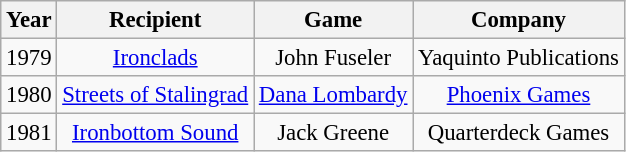<table class="wikitable" style="font-size: 95%">
<tr>
<th>Year</th>
<th>Recipient</th>
<th>Game</th>
<th>Company</th>
</tr>
<tr align="center">
<td>1979</td>
<td><a href='#'>Ironclads</a></td>
<td>John Fuseler</td>
<td>Yaquinto Publications</td>
</tr>
<tr align="center">
<td>1980</td>
<td><a href='#'>Streets of Stalingrad</a></td>
<td><a href='#'>Dana Lombardy</a></td>
<td><a href='#'>Phoenix Games</a></td>
</tr>
<tr align="center">
<td>1981</td>
<td><a href='#'>Ironbottom Sound</a></td>
<td>Jack Greene</td>
<td>Quarterdeck Games</td>
</tr>
</table>
